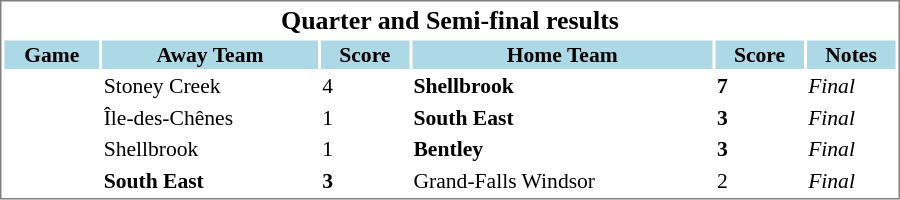<table cellpadding="0">
<tr align="left" style="vertical-align: top">
<td></td>
<td><br><table cellpadding="1" width="600px" style="font-size: 90%; border: 1px solid gray;">
<tr align="center" style="font-size: larger;">
<td colspan=6><strong>Quarter and Semi-final results</strong></td>
</tr>
<tr style="background:lightblue;">
<th style=>Game</th>
<th style=>Away Team</th>
<th style=>Score</th>
<th style=>Home Team</th>
<th style=>Score</th>
<th style=>Notes</th>
</tr>
<tr>
<td></td>
<td>Stoney Creek</td>
<td>4</td>
<td><strong>Shellbrook</strong></td>
<td><strong>7</strong></td>
<td><em>Final</em></td>
</tr>
<tr>
<td></td>
<td>Île-des-Chênes</td>
<td>1</td>
<td><strong>South East</strong></td>
<td><strong>3</strong></td>
<td><em>Final</em></td>
</tr>
<tr>
<td></td>
<td>Shellbrook</td>
<td>1</td>
<td><strong>Bentley</strong></td>
<td><strong>3</strong></td>
<td><em>Final</em></td>
</tr>
<tr>
<td></td>
<td><strong>South East</strong></td>
<td><strong>3</strong></td>
<td>Grand-Falls Windsor</td>
<td>2</td>
<td><em>Final</em></td>
</tr>
</table>
</td>
</tr>
</table>
